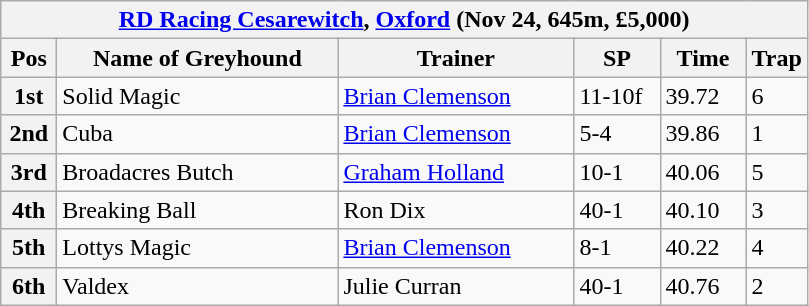<table class="wikitable">
<tr>
<th colspan="6"><a href='#'>RD Racing Cesarewitch</a>, <a href='#'>Oxford</a> (Nov 24, 645m, £5,000)</th>
</tr>
<tr>
<th width=30>Pos</th>
<th width=180>Name of Greyhound</th>
<th width=150>Trainer</th>
<th width=50>SP</th>
<th width=50>Time</th>
<th width=30>Trap</th>
</tr>
<tr>
<th>1st</th>
<td>Solid Magic</td>
<td><a href='#'>Brian Clemenson</a></td>
<td>11-10f</td>
<td>39.72</td>
<td>6</td>
</tr>
<tr>
<th>2nd</th>
<td>Cuba</td>
<td><a href='#'>Brian Clemenson</a></td>
<td>5-4</td>
<td>39.86</td>
<td>1</td>
</tr>
<tr>
<th>3rd</th>
<td>Broadacres Butch</td>
<td><a href='#'>Graham Holland</a></td>
<td>10-1</td>
<td>40.06</td>
<td>5</td>
</tr>
<tr>
<th>4th</th>
<td>Breaking Ball</td>
<td>Ron Dix</td>
<td>40-1</td>
<td>40.10</td>
<td>3</td>
</tr>
<tr>
<th>5th</th>
<td>Lottys Magic</td>
<td><a href='#'>Brian Clemenson</a></td>
<td>8-1</td>
<td>40.22</td>
<td>4</td>
</tr>
<tr>
<th>6th</th>
<td>Valdex</td>
<td>Julie Curran</td>
<td>40-1</td>
<td>40.76</td>
<td>2</td>
</tr>
</table>
